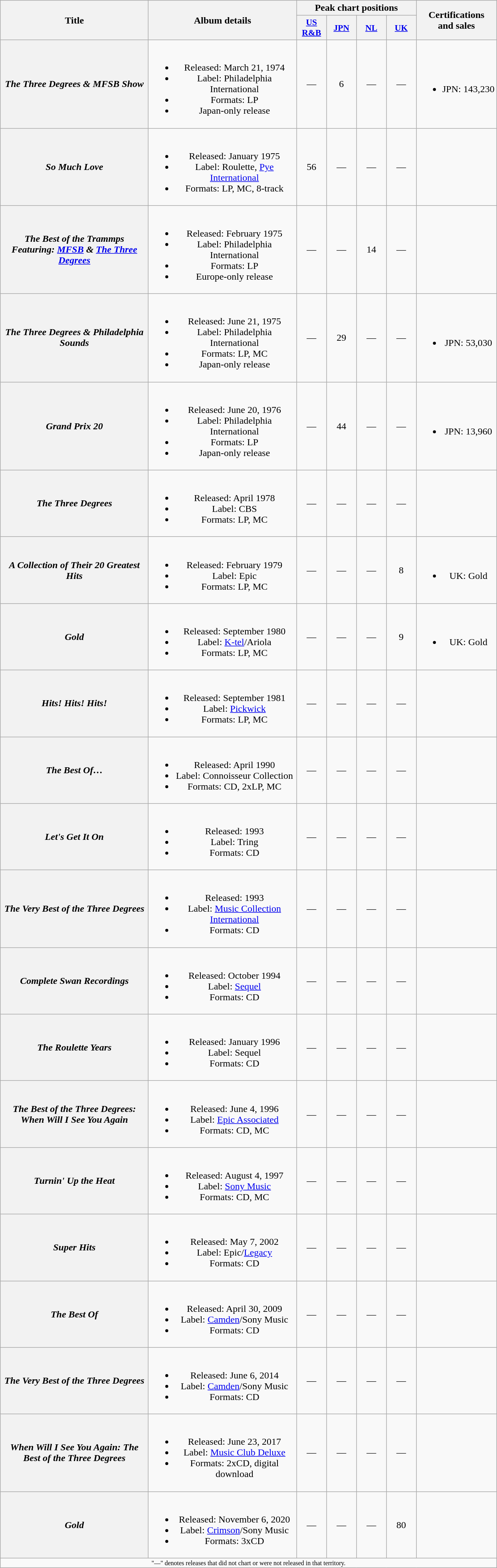<table class="wikitable plainrowheaders" style="text-align:center;">
<tr>
<th rowspan="2" scope="col" style="width:15em;">Title</th>
<th rowspan="2" scope="col" style="width:15em;">Album details</th>
<th colspan="4">Peak chart positions</th>
<th rowspan="2">Certifications<br>and sales</th>
</tr>
<tr>
<th scope="col" style="width:3em;font-size:90%;"><a href='#'>US R&B</a><br></th>
<th scope="col" style="width:3em;font-size:90%;"><a href='#'>JPN</a><br></th>
<th scope="col" style="width:3em;font-size:90%;"><a href='#'>NL</a><br></th>
<th scope="col" style="width:3em;font-size:90%;"><a href='#'>UK</a><br></th>
</tr>
<tr>
<th scope="row"><em>The Three Degrees & MFSB Show</em></th>
<td><br><ul><li>Released: March 21, 1974</li><li>Label: Philadelphia International</li><li>Formats: LP</li><li>Japan-only release</li></ul></td>
<td>—</td>
<td>6</td>
<td>—</td>
<td>—</td>
<td><br><ul><li>JPN: 143,230</li></ul></td>
</tr>
<tr>
<th scope="row"><em>So Much Love</em></th>
<td><br><ul><li>Released: January 1975</li><li>Label: Roulette, <a href='#'>Pye International</a></li><li>Formats: LP, MC, 8-track</li></ul></td>
<td>56</td>
<td>—</td>
<td>—</td>
<td>—</td>
<td></td>
</tr>
<tr>
<th scope="row"><em>The Best of the Trammps Featuring: <a href='#'>MFSB</a> & <a href='#'>The Three Degrees</a></em></th>
<td><br><ul><li>Released: February 1975</li><li>Label: Philadelphia International</li><li>Formats: LP</li><li>Europe-only release</li></ul></td>
<td>—</td>
<td>—</td>
<td>14</td>
<td>—</td>
<td></td>
</tr>
<tr>
<th scope="row"><em>The Three Degrees & Philadelphia Sounds</em></th>
<td><br><ul><li>Released: June 21, 1975</li><li>Label: Philadelphia International</li><li>Formats: LP, MC</li><li>Japan-only release</li></ul></td>
<td>—</td>
<td>29</td>
<td>—</td>
<td>—</td>
<td><br><ul><li>JPN: 53,030</li></ul></td>
</tr>
<tr>
<th scope="row"><em>Grand Prix 20</em></th>
<td><br><ul><li>Released: June 20, 1976</li><li>Label: Philadelphia International</li><li>Formats: LP</li><li>Japan-only release</li></ul></td>
<td>—</td>
<td>44</td>
<td>—</td>
<td>—</td>
<td><br><ul><li>JPN: 13,960</li></ul></td>
</tr>
<tr>
<th scope="row"><em>The Three Degrees</em></th>
<td><br><ul><li>Released: April 1978</li><li>Label: CBS</li><li>Formats: LP, MC</li></ul></td>
<td>—</td>
<td>—</td>
<td>—</td>
<td>—</td>
<td></td>
</tr>
<tr>
<th scope="row"><em>A Collection of Their 20 Greatest Hits</em></th>
<td><br><ul><li>Released: February 1979</li><li>Label: Epic</li><li>Formats: LP, MC</li></ul></td>
<td>—</td>
<td>—</td>
<td>—</td>
<td>8</td>
<td><br><ul><li>UK: Gold</li></ul></td>
</tr>
<tr>
<th scope="row"><em>Gold</em></th>
<td><br><ul><li>Released: September 1980</li><li>Label: <a href='#'>K-tel</a>/Ariola</li><li>Formats: LP, MC</li></ul></td>
<td>—</td>
<td>—</td>
<td>—</td>
<td>9</td>
<td><br><ul><li>UK: Gold</li></ul></td>
</tr>
<tr>
<th scope="row"><em>Hits! Hits! Hits!</em></th>
<td><br><ul><li>Released: September 1981</li><li>Label: <a href='#'>Pickwick</a></li><li>Formats: LP, MC</li></ul></td>
<td>—</td>
<td>—</td>
<td>—</td>
<td>—</td>
<td></td>
</tr>
<tr>
<th scope="row"><em>The Best Of…</em></th>
<td><br><ul><li>Released: April 1990</li><li>Label: Connoisseur Collection</li><li>Formats: CD, 2xLP, MC</li></ul></td>
<td>—</td>
<td>—</td>
<td>—</td>
<td>—</td>
<td></td>
</tr>
<tr>
<th scope="row"><em>Let's Get It On</em></th>
<td><br><ul><li>Released: 1993</li><li>Label: Tring</li><li>Formats: CD</li></ul></td>
<td>—</td>
<td>—</td>
<td>—</td>
<td>—</td>
<td></td>
</tr>
<tr>
<th scope="row"><em>The Very Best of the Three Degrees</em></th>
<td><br><ul><li>Released: 1993</li><li>Label: <a href='#'>Music Collection International</a></li><li>Formats: CD</li></ul></td>
<td>—</td>
<td>—</td>
<td>—</td>
<td>—</td>
<td></td>
</tr>
<tr>
<th scope="row"><em>Complete Swan Recordings</em></th>
<td><br><ul><li>Released: October 1994</li><li>Label: <a href='#'>Sequel</a></li><li>Formats: CD</li></ul></td>
<td>—</td>
<td>—</td>
<td>—</td>
<td>—</td>
<td></td>
</tr>
<tr>
<th scope="row"><em>The Roulette Years</em></th>
<td><br><ul><li>Released: January 1996</li><li>Label: Sequel</li><li>Formats: CD</li></ul></td>
<td>—</td>
<td>—</td>
<td>—</td>
<td>—</td>
<td></td>
</tr>
<tr>
<th scope="row"><em>The Best of the Three Degrees: When Will I See You Again</em></th>
<td><br><ul><li>Released: June 4, 1996</li><li>Label: <a href='#'>Epic Associated</a></li><li>Formats: CD, MC</li></ul></td>
<td>—</td>
<td>—</td>
<td>—</td>
<td>—</td>
<td></td>
</tr>
<tr>
<th scope="row"><em>Turnin' Up the Heat</em></th>
<td><br><ul><li>Released: August 4, 1997</li><li>Label: <a href='#'>Sony Music</a></li><li>Formats: CD, MC</li></ul></td>
<td>—</td>
<td>—</td>
<td>—</td>
<td>—</td>
<td></td>
</tr>
<tr>
<th scope="row"><em>Super Hits</em></th>
<td><br><ul><li>Released: May 7, 2002</li><li>Label: Epic/<a href='#'>Legacy</a></li><li>Formats: CD</li></ul></td>
<td>—</td>
<td>—</td>
<td>—</td>
<td>—</td>
<td></td>
</tr>
<tr>
<th scope="row"><em>The Best Of</em></th>
<td><br><ul><li>Released: April 30, 2009</li><li>Label: <a href='#'>Camden</a>/Sony Music</li><li>Formats: CD</li></ul></td>
<td>—</td>
<td>—</td>
<td>—</td>
<td>—</td>
<td></td>
</tr>
<tr>
<th scope="row"><em>The Very Best of the Three Degrees</em></th>
<td><br><ul><li>Released: June 6, 2014</li><li>Label: <a href='#'>Camden</a>/Sony Music</li><li>Formats: CD</li></ul></td>
<td>—</td>
<td>—</td>
<td>—</td>
<td>—</td>
<td></td>
</tr>
<tr>
<th scope="row"><em>When Will I See You Again: The Best of the Three Degrees</em></th>
<td><br><ul><li>Released: June 23, 2017</li><li>Label: <a href='#'>Music Club Deluxe</a></li><li>Formats: 2xCD, digital download</li></ul></td>
<td>—</td>
<td>—</td>
<td>—</td>
<td>—</td>
<td></td>
</tr>
<tr>
<th scope="row"><em>Gold</em></th>
<td><br><ul><li>Released: November 6, 2020</li><li>Label: <a href='#'>Crimson</a>/Sony Music</li><li>Formats: 3xCD</li></ul></td>
<td>—</td>
<td>—</td>
<td>—</td>
<td>80</td>
<td></td>
</tr>
<tr>
<td colspan="7" style="font-size:8pt">"—" denotes releases that did not chart or were not released in that territory.</td>
</tr>
</table>
